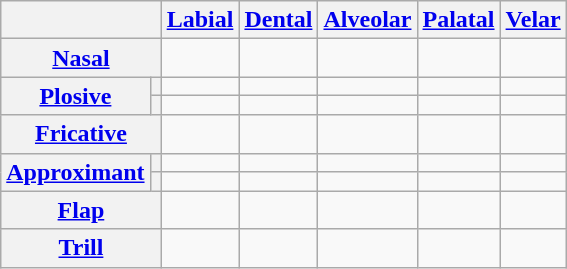<table class="wikitable" style=text-align:center>
<tr>
<th colspan=2></th>
<th><a href='#'>Labial</a></th>
<th><a href='#'>Dental</a></th>
<th><a href='#'>Alveolar</a></th>
<th><a href='#'>Palatal</a></th>
<th><a href='#'>Velar</a></th>
</tr>
<tr>
<th colspan=2><a href='#'>Nasal</a></th>
<td></td>
<td></td>
<td></td>
<td></td>
<td></td>
</tr>
<tr>
<th rowspan=2><a href='#'>Plosive</a></th>
<th></th>
<td></td>
<td></td>
<td></td>
<td></td>
<td></td>
</tr>
<tr>
<th></th>
<td></td>
<td></td>
<td></td>
<td></td>
<td></td>
</tr>
<tr>
<th colspan=2><a href='#'>Fricative</a></th>
<td></td>
<td></td>
<td></td>
<td></td>
<td></td>
</tr>
<tr>
<th rowspan=2><a href='#'>Approximant</a></th>
<th></th>
<td></td>
<td></td>
<td></td>
<td></td>
<td></td>
</tr>
<tr>
<th></th>
<td></td>
<td></td>
<td></td>
<td></td>
<td></td>
</tr>
<tr>
<th colspan=2><a href='#'>Flap</a></th>
<td></td>
<td></td>
<td></td>
<td></td>
<td></td>
</tr>
<tr>
<th colspan=2><a href='#'>Trill</a></th>
<td></td>
<td></td>
<td></td>
<td></td>
<td></td>
</tr>
</table>
